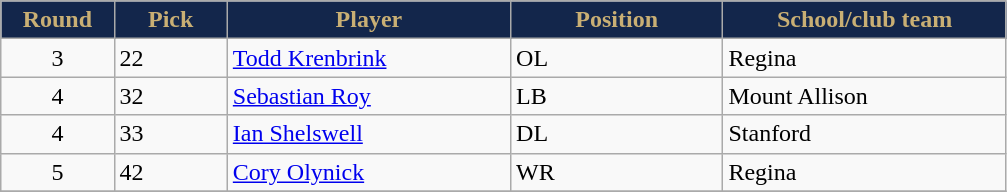<table class="wikitable sortable sortable">
<tr>
<th style="background:#13264B;color:#C9AF74;" width="8%">Round</th>
<th style="background:#13264B;color:#C9AF74;" width="8%">Pick</th>
<th style="background:#13264B;color:#C9AF74;" width="20%">Player</th>
<th style="background:#13264B;color:#C9AF74;" width="15%">Position</th>
<th style="background:#13264B;color:#C9AF74;" width="20%">School/club team</th>
</tr>
<tr>
<td align=center>3</td>
<td>22</td>
<td><a href='#'>Todd Krenbrink</a></td>
<td>OL</td>
<td>Regina</td>
</tr>
<tr>
<td align=center>4</td>
<td>32</td>
<td><a href='#'>Sebastian Roy</a></td>
<td>LB</td>
<td>Mount Allison</td>
</tr>
<tr>
<td align=center>4</td>
<td>33</td>
<td><a href='#'>Ian Shelswell</a></td>
<td>DL</td>
<td>Stanford</td>
</tr>
<tr>
<td align=center>5</td>
<td>42</td>
<td><a href='#'>Cory Olynick</a></td>
<td>WR</td>
<td>Regina</td>
</tr>
<tr>
</tr>
</table>
